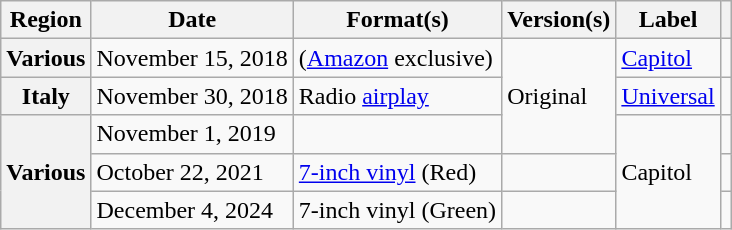<table class="wikitable plainrowheaders">
<tr>
<th scope="col">Region</th>
<th scope="col">Date</th>
<th scope="col">Format(s)</th>
<th scope="col">Version(s)</th>
<th scope="col">Label</th>
<th scope="col"></th>
</tr>
<tr>
<th scope="row">Various</th>
<td>November 15, 2018</td>
<td> (<a href='#'>Amazon</a> exclusive)</td>
<td rowspan="3">Original</td>
<td><a href='#'>Capitol</a></td>
<td align="center"></td>
</tr>
<tr>
<th scope="row">Italy</th>
<td>November 30, 2018</td>
<td>Radio <a href='#'>airplay</a></td>
<td><a href='#'>Universal</a></td>
<td align="center"></td>
</tr>
<tr>
<th rowspan="3" scope="row">Various</th>
<td>November 1, 2019</td>
<td></td>
<td rowspan="3">Capitol</td>
<td align="center"></td>
</tr>
<tr>
<td>October 22, 2021</td>
<td><a href='#'>7-inch vinyl</a> (Red)</td>
<td></td>
<td align="center"></td>
</tr>
<tr>
<td>December 4, 2024</td>
<td>7-inch vinyl (Green)</td>
<td></td>
<td align="center"></td>
</tr>
</table>
